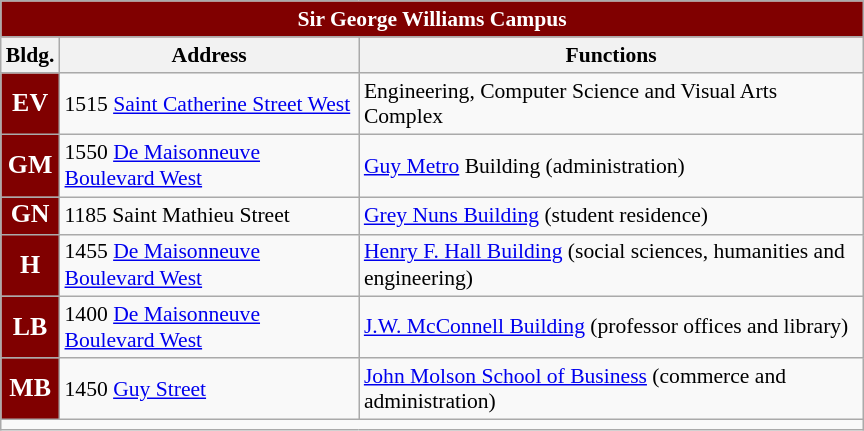<table class="wikitable" style="font-size:90%;border:1px;line-height:120%; width:40em;">
<tr>
<td colspan="3" style="text-align:center; background:maroon; color:#fff;"><strong>Sir George Williams Campus</strong></td>
</tr>
<tr>
<th width="3">Bldg.</th>
<th>Address</th>
<th>Functions</th>
</tr>
<tr>
<td style="text-align:Center; background:maroon; color:#fff;"><big><strong>EV</strong></big></td>
<td>1515 <a href='#'>Saint Catherine Street West</a></td>
<td>Engineering, Computer Science and Visual Arts Complex</td>
</tr>
<tr>
<td style="text-align:Center; background:maroon; color:#fff;"><big><strong>GM</strong></big></td>
<td>1550 <a href='#'>De Maisonneuve Boulevard West</a></td>
<td><a href='#'>Guy Metro</a> Building (administration)</td>
</tr>
<tr>
<td style="text-align:Center; background:maroon; color:#fff;"><big><strong>GN</strong></big></td>
<td>1185 Saint Mathieu Street</td>
<td><a href='#'>Grey Nuns Building</a> (student residence)</td>
</tr>
<tr>
<td style="text-align:Center; background:maroon; color:#fff;"><big><strong>H</strong></big></td>
<td>1455 <a href='#'>De Maisonneuve Boulevard West</a></td>
<td><a href='#'>Henry F. Hall Building</a> (social sciences, humanities and engineering)</td>
</tr>
<tr>
<td style="text-align:Center; background:maroon; color:#fff;"><big><strong>LB</strong></big></td>
<td>1400 <a href='#'>De Maisonneuve Boulevard West</a></td>
<td><a href='#'>J.W. McConnell Building</a> (professor offices and library)</td>
</tr>
<tr>
<td style="text-align:Center; background:maroon; color:#fff;"><big><strong>MB</strong></big></td>
<td>1450 <a href='#'>Guy Street</a></td>
<td><a href='#'>John Molson School of Business</a> (commerce and administration)</td>
</tr>
<tr>
<td colspan="3"></td>
</tr>
</table>
